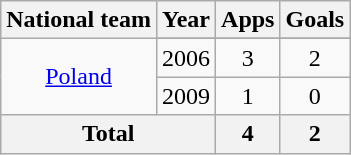<table class="wikitable" style="text-align:center">
<tr>
<th>National team</th>
<th>Year</th>
<th>Apps</th>
<th>Goals</th>
</tr>
<tr>
<td rowspan="3"><a href='#'>Poland</a></td>
</tr>
<tr>
<td>2006</td>
<td>3</td>
<td>2</td>
</tr>
<tr>
<td>2009</td>
<td>1</td>
<td>0</td>
</tr>
<tr>
<th colspan="2">Total</th>
<th>4</th>
<th>2</th>
</tr>
</table>
